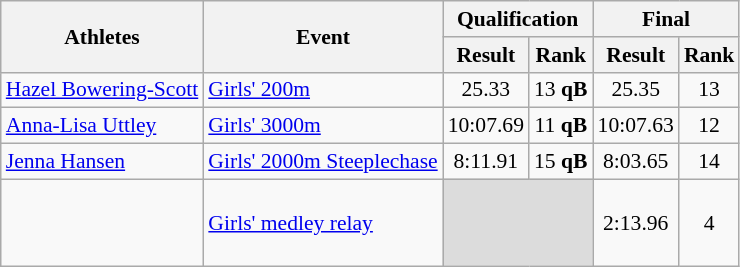<table class="wikitable" border="1" style="font-size:90%">
<tr>
<th rowspan=2>Athletes</th>
<th rowspan=2>Event</th>
<th colspan=2>Qualification</th>
<th colspan=2>Final</th>
</tr>
<tr>
<th>Result</th>
<th>Rank</th>
<th>Result</th>
<th>Rank</th>
</tr>
<tr>
<td><a href='#'>Hazel Bowering-Scott</a></td>
<td><a href='#'>Girls' 200m</a></td>
<td align=center>25.33</td>
<td align=center>13 <strong>qB</strong></td>
<td align=center>25.35</td>
<td align=center>13</td>
</tr>
<tr>
<td><a href='#'>Anna-Lisa Uttley</a></td>
<td><a href='#'>Girls' 3000m</a></td>
<td align=center>10:07.69</td>
<td align=center>11 <strong>qB</strong></td>
<td align=center>10:07.63</td>
<td align=center>12</td>
</tr>
<tr>
<td><a href='#'>Jenna Hansen</a></td>
<td><a href='#'>Girls' 2000m Steeplechase</a></td>
<td align=center>8:11.91</td>
<td align=center>15 <strong>qB</strong></td>
<td align=center>8:03.65</td>
<td align=center>14</td>
</tr>
<tr>
<td><br><br><br></td>
<td><a href='#'>Girls' medley relay</a></td>
<td colspan=2 bgcolor=#DCDCDC></td>
<td align=center>2:13.96</td>
<td align=center>4</td>
</tr>
</table>
